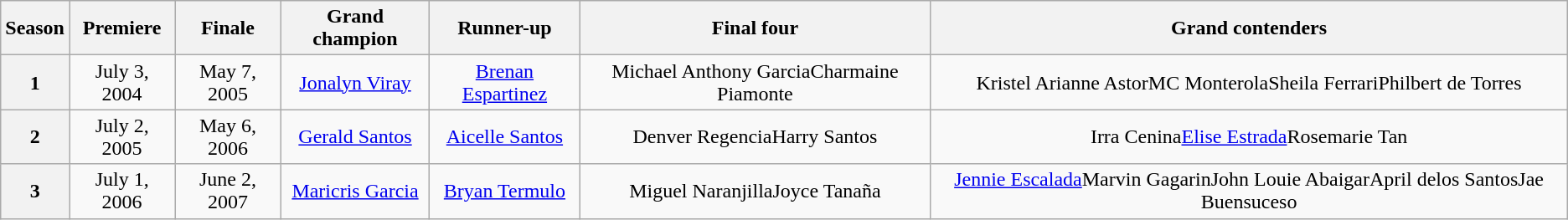<table class="wikitable" style="text-align:center;">
<tr>
<th>Season</th>
<th>Premiere</th>
<th>Finale</th>
<th>Grand champion</th>
<th>Runner-up</th>
<th>Final four</th>
<th>Grand contenders</th>
</tr>
<tr>
<th>1</th>
<td>July 3, 2004</td>
<td>May 7, 2005</td>
<td><a href='#'>Jonalyn Viray</a></td>
<td><a href='#'>Brenan Espartinez</a></td>
<td>Michael Anthony GarciaCharmaine Piamonte</td>
<td>Kristel Arianne AstorMC MonterolaSheila FerrariPhilbert de Torres</td>
</tr>
<tr>
<th>2</th>
<td>July 2, 2005</td>
<td>May 6, 2006</td>
<td><a href='#'>Gerald Santos</a></td>
<td><a href='#'>Aicelle Santos</a></td>
<td>Denver RegenciaHarry Santos</td>
<td>Irra Cenina<a href='#'>Elise Estrada</a>Rosemarie Tan</td>
</tr>
<tr>
<th>3</th>
<td>July 1, 2006</td>
<td>June 2, 2007</td>
<td><a href='#'>Maricris Garcia</a></td>
<td><a href='#'>Bryan Termulo</a></td>
<td>Miguel NaranjillaJoyce Tanaña</td>
<td><a href='#'>Jennie Escalada</a>Marvin GagarinJohn Louie AbaigarApril delos SantosJae Buensuceso</td>
</tr>
</table>
